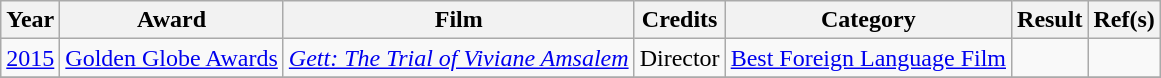<table class="wikitable">
<tr>
<th>Year</th>
<th>Award</th>
<th>Film</th>
<th>Credits</th>
<th>Category</th>
<th>Result</th>
<th>Ref(s)</th>
</tr>
<tr>
<td style="text-align:left;"><a href='#'>2015</a></td>
<td style="text-align:left;"><a href='#'>Golden Globe Awards</a></td>
<td style="text-align:left;"><em><a href='#'>Gett: The Trial of Viviane Amsalem</a></em></td>
<td style="text-align:left;">Director</td>
<td style="text-align:left;"><a href='#'>Best Foreign Language Film</a></td>
<td></td>
<td></td>
</tr>
<tr>
</tr>
</table>
